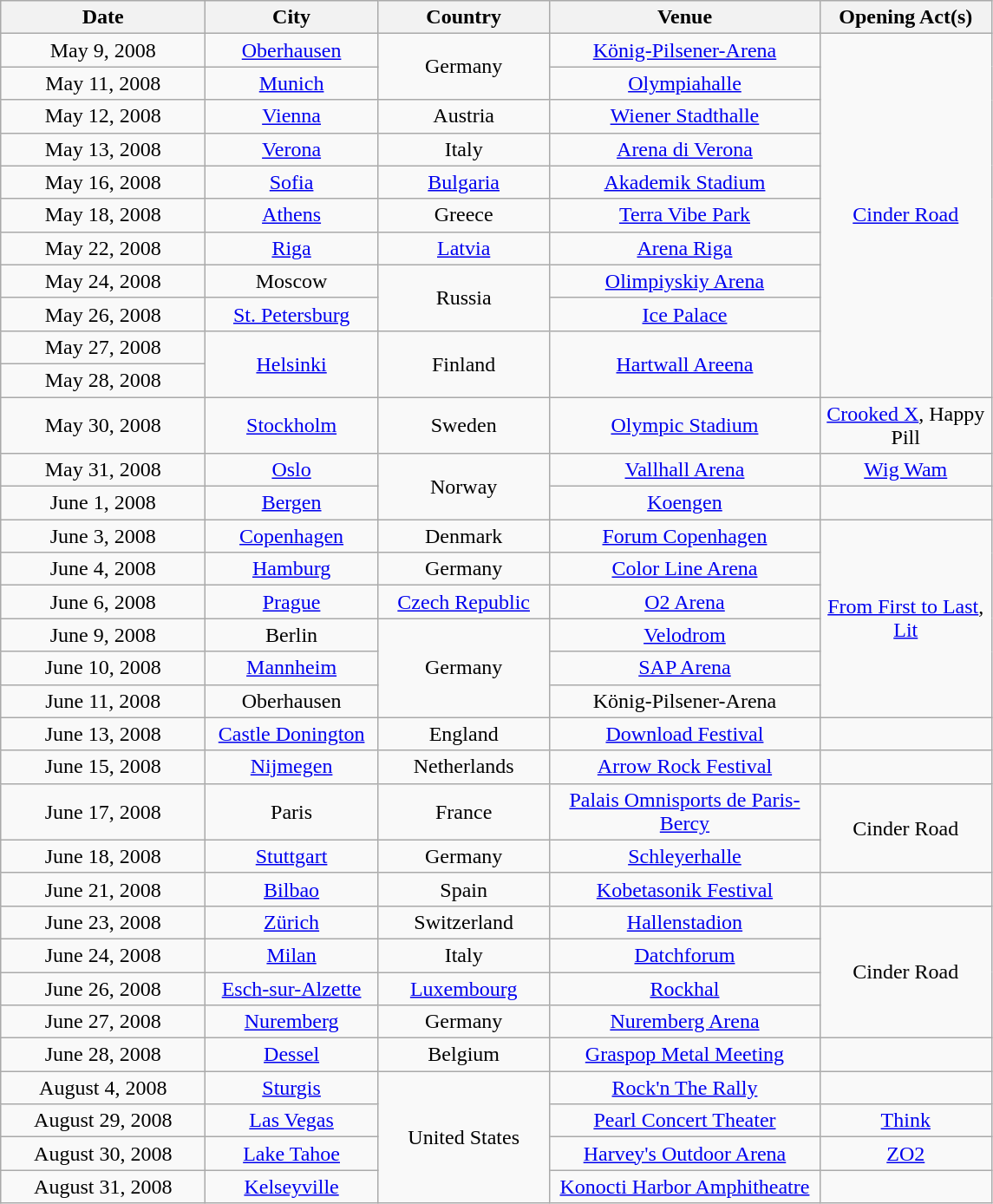<table class="wikitable" style="text-align:center;">
<tr>
<th width="150">Date</th>
<th width="125">City</th>
<th width="125">Country</th>
<th width="200">Venue</th>
<th width="125">Opening Act(s)</th>
</tr>
<tr>
<td>May 9, 2008</td>
<td><a href='#'>Oberhausen</a></td>
<td rowspan="2">Germany</td>
<td><a href='#'>König-Pilsener-Arena</a></td>
<td rowspan="11"><a href='#'>Cinder Road</a></td>
</tr>
<tr>
<td>May 11, 2008</td>
<td><a href='#'>Munich</a></td>
<td><a href='#'>Olympiahalle</a></td>
</tr>
<tr>
<td>May 12, 2008</td>
<td><a href='#'>Vienna</a></td>
<td>Austria</td>
<td><a href='#'>Wiener Stadthalle</a></td>
</tr>
<tr>
<td>May 13, 2008</td>
<td><a href='#'>Verona</a></td>
<td>Italy</td>
<td><a href='#'>Arena di Verona</a></td>
</tr>
<tr>
<td>May 16, 2008</td>
<td><a href='#'>Sofia</a></td>
<td><a href='#'>Bulgaria</a></td>
<td><a href='#'>Akademik Stadium</a></td>
</tr>
<tr>
<td>May 18, 2008</td>
<td><a href='#'>Athens</a></td>
<td>Greece</td>
<td><a href='#'>Terra Vibe Park</a></td>
</tr>
<tr>
<td>May 22, 2008</td>
<td><a href='#'>Riga</a></td>
<td><a href='#'>Latvia</a></td>
<td><a href='#'>Arena Riga</a></td>
</tr>
<tr>
<td>May 24, 2008</td>
<td>Moscow</td>
<td rowspan="2">Russia</td>
<td><a href='#'>Olimpiyskiy Arena</a></td>
</tr>
<tr>
<td>May 26, 2008</td>
<td><a href='#'>St. Petersburg</a></td>
<td><a href='#'>Ice Palace</a></td>
</tr>
<tr>
<td>May 27, 2008</td>
<td rowspan="2"><a href='#'>Helsinki</a></td>
<td rowspan="2">Finland</td>
<td rowspan="2"><a href='#'>Hartwall Areena</a></td>
</tr>
<tr>
<td>May 28, 2008</td>
</tr>
<tr>
<td>May 30, 2008</td>
<td><a href='#'>Stockholm</a></td>
<td>Sweden</td>
<td><a href='#'>Olympic Stadium</a></td>
<td><a href='#'>Crooked X</a>, Happy Pill</td>
</tr>
<tr>
<td>May 31, 2008</td>
<td><a href='#'>Oslo</a></td>
<td rowspan="2">Norway</td>
<td><a href='#'>Vallhall Arena</a></td>
<td><a href='#'>Wig Wam</a></td>
</tr>
<tr>
<td>June 1, 2008</td>
<td><a href='#'>Bergen</a></td>
<td><a href='#'>Koengen</a></td>
<td></td>
</tr>
<tr>
<td>June 3, 2008</td>
<td><a href='#'>Copenhagen</a></td>
<td>Denmark</td>
<td><a href='#'>Forum Copenhagen</a></td>
<td rowspan="6"><a href='#'>From First to Last</a>, <a href='#'>Lit</a></td>
</tr>
<tr>
<td>June 4, 2008</td>
<td><a href='#'>Hamburg</a></td>
<td>Germany</td>
<td><a href='#'>Color Line Arena</a></td>
</tr>
<tr>
<td>June 6, 2008</td>
<td><a href='#'>Prague</a></td>
<td><a href='#'>Czech Republic</a></td>
<td><a href='#'>O2 Arena</a></td>
</tr>
<tr>
<td>June 9, 2008</td>
<td>Berlin</td>
<td rowspan="3">Germany</td>
<td><a href='#'>Velodrom</a></td>
</tr>
<tr>
<td>June 10, 2008</td>
<td><a href='#'>Mannheim</a></td>
<td><a href='#'>SAP Arena</a></td>
</tr>
<tr>
<td>June 11, 2008</td>
<td>Oberhausen</td>
<td>König-Pilsener-Arena</td>
</tr>
<tr>
<td>June 13, 2008</td>
<td><a href='#'>Castle Donington</a></td>
<td>England</td>
<td><a href='#'>Download Festival</a></td>
<td></td>
</tr>
<tr>
<td>June 15, 2008</td>
<td><a href='#'>Nijmegen</a></td>
<td>Netherlands</td>
<td><a href='#'>Arrow Rock Festival</a></td>
<td></td>
</tr>
<tr>
<td>June 17, 2008</td>
<td>Paris</td>
<td>France</td>
<td><a href='#'>Palais Omnisports de Paris-Bercy</a></td>
<td rowspan="2">Cinder Road</td>
</tr>
<tr>
<td>June 18, 2008</td>
<td><a href='#'>Stuttgart</a></td>
<td>Germany</td>
<td><a href='#'>Schleyerhalle</a></td>
</tr>
<tr>
<td>June 21, 2008</td>
<td><a href='#'>Bilbao</a></td>
<td>Spain</td>
<td><a href='#'>Kobetasonik Festival</a></td>
<td></td>
</tr>
<tr>
<td>June 23, 2008</td>
<td><a href='#'>Zürich</a></td>
<td>Switzerland</td>
<td><a href='#'>Hallenstadion</a></td>
<td rowspan="4">Cinder Road</td>
</tr>
<tr>
<td>June 24, 2008</td>
<td><a href='#'>Milan</a></td>
<td>Italy</td>
<td><a href='#'>Datchforum</a></td>
</tr>
<tr>
<td>June 26, 2008</td>
<td><a href='#'>Esch-sur-Alzette</a></td>
<td><a href='#'>Luxembourg</a></td>
<td><a href='#'>Rockhal</a></td>
</tr>
<tr>
<td>June 27, 2008</td>
<td><a href='#'>Nuremberg</a></td>
<td>Germany</td>
<td><a href='#'>Nuremberg Arena</a></td>
</tr>
<tr>
<td>June 28, 2008</td>
<td><a href='#'>Dessel</a></td>
<td>Belgium</td>
<td><a href='#'>Graspop Metal Meeting</a></td>
<td></td>
</tr>
<tr>
<td>August 4, 2008</td>
<td><a href='#'>Sturgis</a></td>
<td rowspan="4">United States</td>
<td><a href='#'>Rock'n The Rally</a></td>
<td></td>
</tr>
<tr>
<td>August 29, 2008</td>
<td><a href='#'>Las Vegas</a></td>
<td><a href='#'>Pearl Concert Theater</a></td>
<td><a href='#'>Think</a></td>
</tr>
<tr>
<td>August 30, 2008</td>
<td><a href='#'>Lake Tahoe</a></td>
<td><a href='#'>Harvey's Outdoor Arena</a></td>
<td><a href='#'>ZO2</a></td>
</tr>
<tr>
<td>August 31, 2008</td>
<td><a href='#'>Kelseyville</a></td>
<td><a href='#'>Konocti Harbor Amphitheatre</a></td>
<td></td>
</tr>
</table>
